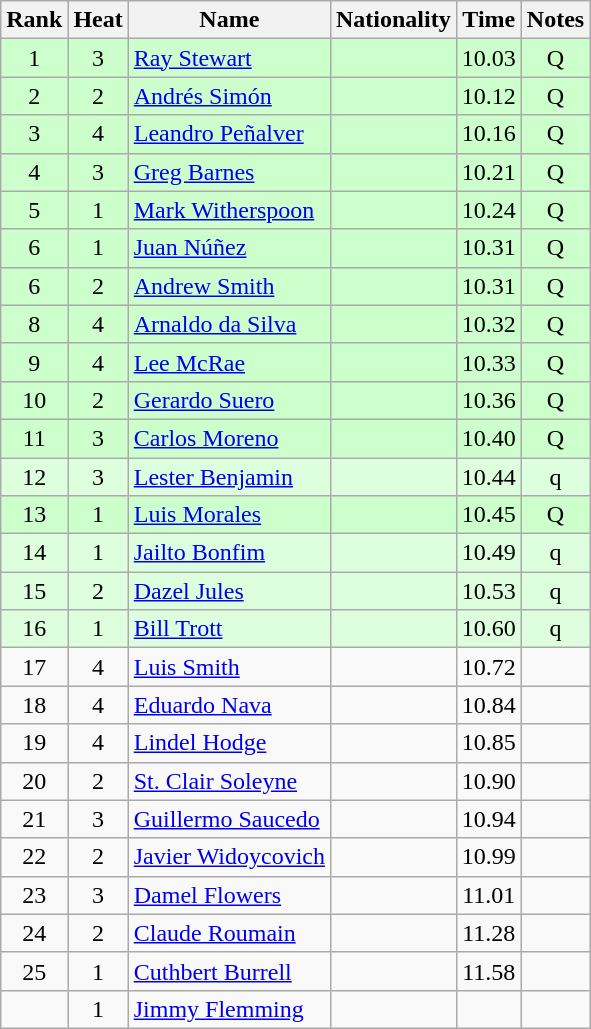<table class="wikitable sortable" style="text-align:center">
<tr>
<th>Rank</th>
<th>Heat</th>
<th>Name</th>
<th>Nationality</th>
<th>Time</th>
<th>Notes</th>
</tr>
<tr bgcolor=ccffcc>
<td>1</td>
<td>3</td>
<td align=left><a href='#'>Ray Stewart</a></td>
<td align=left></td>
<td>10.03</td>
<td>Q</td>
</tr>
<tr bgcolor=ccffcc>
<td>2</td>
<td>2</td>
<td align=left><a href='#'>Andrés Simón</a></td>
<td align=left></td>
<td>10.12</td>
<td>Q</td>
</tr>
<tr bgcolor=ccffcc>
<td>3</td>
<td>4</td>
<td align=left><a href='#'>Leandro Peñalver</a></td>
<td align=left></td>
<td>10.16</td>
<td>Q</td>
</tr>
<tr bgcolor=ccffcc>
<td>4</td>
<td>3</td>
<td align=left><a href='#'>Greg Barnes</a></td>
<td align=left></td>
<td>10.21</td>
<td>Q</td>
</tr>
<tr bgcolor=ccffcc>
<td>5</td>
<td>1</td>
<td align=left><a href='#'>Mark Witherspoon</a></td>
<td align=left></td>
<td>10.24</td>
<td>Q</td>
</tr>
<tr bgcolor=ccffcc>
<td>6</td>
<td>1</td>
<td align=left><a href='#'>Juan Núñez</a></td>
<td align=left></td>
<td>10.31</td>
<td>Q</td>
</tr>
<tr bgcolor=ccffcc>
<td>6</td>
<td>2</td>
<td align=left><a href='#'>Andrew Smith</a></td>
<td align=left></td>
<td>10.31</td>
<td>Q</td>
</tr>
<tr bgcolor=ccffcc>
<td>8</td>
<td>4</td>
<td align=left><a href='#'>Arnaldo da Silva</a></td>
<td align=left></td>
<td>10.32</td>
<td>Q</td>
</tr>
<tr bgcolor=ccffcc>
<td>9</td>
<td>4</td>
<td align=left><a href='#'>Lee McRae</a></td>
<td align=left></td>
<td>10.33</td>
<td>Q</td>
</tr>
<tr bgcolor=ccffcc>
<td>10</td>
<td>2</td>
<td align=left><a href='#'>Gerardo Suero</a></td>
<td align=left></td>
<td>10.36</td>
<td>Q</td>
</tr>
<tr bgcolor=ccffcc>
<td>11</td>
<td>3</td>
<td align=left><a href='#'>Carlos Moreno</a></td>
<td align=left></td>
<td>10.40</td>
<td>Q</td>
</tr>
<tr bgcolor=ddffdd>
<td>12</td>
<td>3</td>
<td align=left><a href='#'>Lester Benjamin</a></td>
<td align=left></td>
<td>10.44</td>
<td>q</td>
</tr>
<tr bgcolor=ccffcc>
<td>13</td>
<td>1</td>
<td align=left><a href='#'>Luis Morales</a></td>
<td align=left></td>
<td>10.45</td>
<td>Q</td>
</tr>
<tr bgcolor=ddffdd>
<td>14</td>
<td>1</td>
<td align=left><a href='#'>Jailto Bonfim</a></td>
<td align=left></td>
<td>10.49</td>
<td>q</td>
</tr>
<tr bgcolor=ddffdd>
<td>15</td>
<td>2</td>
<td align=left><a href='#'>Dazel Jules</a></td>
<td align=left></td>
<td>10.53</td>
<td>q</td>
</tr>
<tr bgcolor=ddffdd>
<td>16</td>
<td>1</td>
<td align=left><a href='#'>Bill Trott</a></td>
<td align=left></td>
<td>10.60</td>
<td>q</td>
</tr>
<tr>
<td>17</td>
<td>4</td>
<td align=left><a href='#'>Luis Smith</a></td>
<td align=left></td>
<td>10.72</td>
<td></td>
</tr>
<tr>
<td>18</td>
<td>4</td>
<td align=left><a href='#'>Eduardo Nava</a></td>
<td align=left></td>
<td>10.84</td>
<td></td>
</tr>
<tr>
<td>19</td>
<td>4</td>
<td align=left><a href='#'>Lindel Hodge</a></td>
<td align=left></td>
<td>10.85</td>
<td></td>
</tr>
<tr>
<td>20</td>
<td>2</td>
<td align=left><a href='#'>St. Clair Soleyne</a></td>
<td align=left></td>
<td>10.90</td>
<td></td>
</tr>
<tr>
<td>21</td>
<td>3</td>
<td align=left><a href='#'>Guillermo Saucedo</a></td>
<td align=left></td>
<td>10.94</td>
<td></td>
</tr>
<tr>
<td>22</td>
<td>2</td>
<td align=left><a href='#'>Javier Widoycovich</a></td>
<td align=left></td>
<td>10.99</td>
<td></td>
</tr>
<tr>
<td>23</td>
<td>3</td>
<td align=left><a href='#'>Damel Flowers</a></td>
<td align=left></td>
<td>11.01</td>
<td></td>
</tr>
<tr>
<td>24</td>
<td>2</td>
<td align=left><a href='#'>Claude Roumain</a></td>
<td align=left></td>
<td>11.28</td>
<td></td>
</tr>
<tr>
<td>25</td>
<td>1</td>
<td align=left><a href='#'>Cuthbert Burrell</a></td>
<td align=left></td>
<td>11.58</td>
<td></td>
</tr>
<tr>
<td></td>
<td>1</td>
<td align=left><a href='#'>Jimmy Flemming</a></td>
<td align=left></td>
<td></td>
<td></td>
</tr>
</table>
